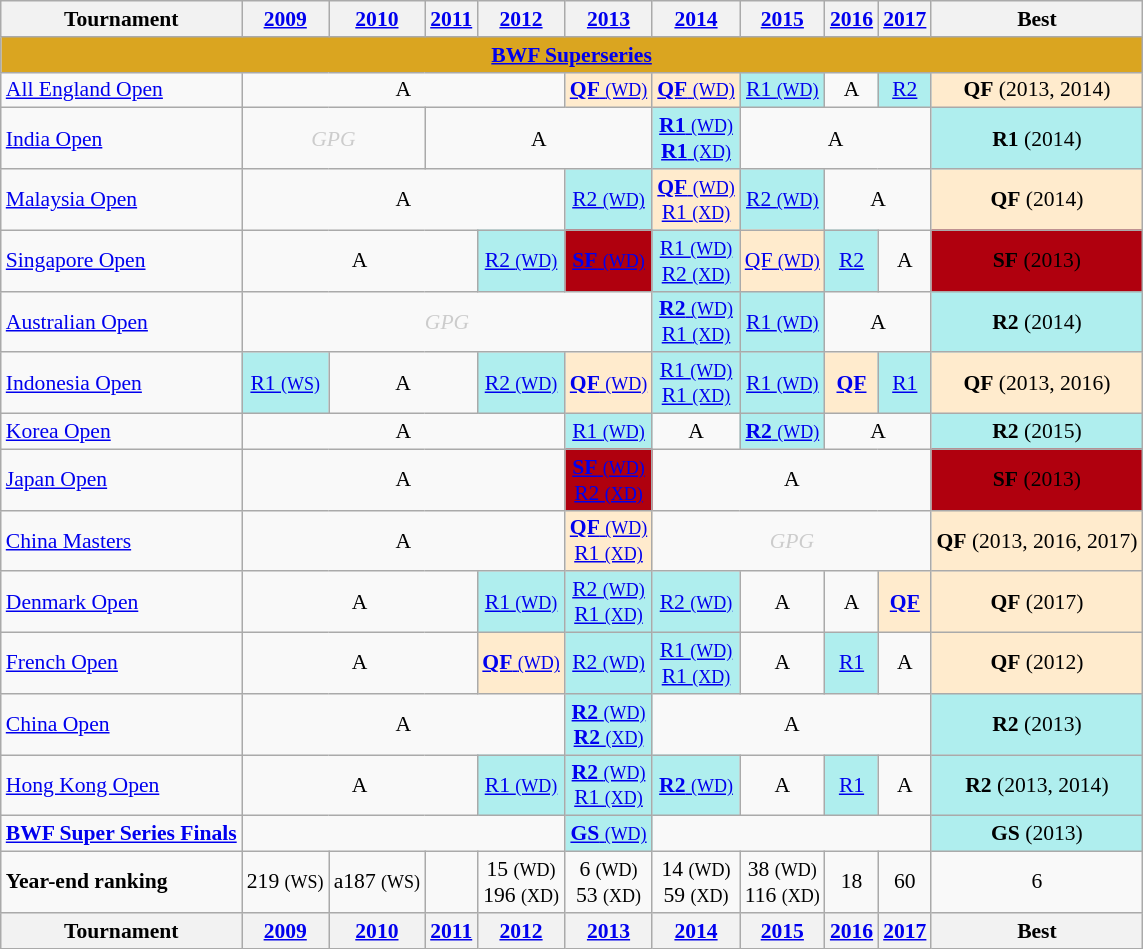<table class="wikitable" style="font-size: 90%; text-align:center">
<tr>
<th>Tournament</th>
<th><a href='#'>2009</a></th>
<th><a href='#'>2010</a></th>
<th><a href='#'>2011</a></th>
<th><a href='#'>2012</a></th>
<th><a href='#'>2013</a></th>
<th><a href='#'>2014</a></th>
<th><a href='#'>2015</a></th>
<th><a href='#'>2016</a></th>
<th><a href='#'>2017</a></th>
<th>Best</th>
</tr>
<tr bgcolor=DAA520>
<td colspan="11" align=center><strong><a href='#'>BWF Superseries</a></strong></td>
</tr>
<tr>
<td align=left><a href='#'>All England Open</a></td>
<td colspan="4">A</td>
<td bgcolor=FFEBCD><a href='#'><strong>QF</strong> <small>(WD)</small></a></td>
<td bgcolor=FFEBCD><a href='#'><strong>QF</strong> <small>(WD)</small></a></td>
<td bgcolor=afeeee><a href='#'>R1 <small>(WD)</small></a></td>
<td>A</td>
<td bgcolor=afeeee><a href='#'>R2</a></td>
<td bgcolor=FFEBCD><strong>QF</strong> (2013, 2014)</td>
</tr>
<tr>
<td align=left><a href='#'>India Open</a></td>
<td colspan="2" style=color:#ccc><em>GPG</em></td>
<td colspan="3">A</td>
<td bgcolor=AFEEEE><a href='#'><strong>R1</strong> <small>(WD)</small></a> <br> <a href='#'><strong>R1</strong> <small>(XD)</small></a></td>
<td colspan="3">A</td>
<td bgcolor=AFEEEE><strong>R1</strong> (2014)</td>
</tr>
<tr>
<td align=left><a href='#'>Malaysia Open</a></td>
<td colspan="4">A</td>
<td bgcolor=AFEEEE><a href='#'>R2 <small>(WD)</small></a></td>
<td bgcolor=FFEBCD><a href='#'><strong>QF</strong> <small>(WD)</small></a> <br> <a href='#'>R1 <small>(XD)</small></a></td>
<td bgcolor=AFEEEE><a href='#'>R2 <small>(WD)</small></a></td>
<td colspan="2">A</td>
<td bgcolor=FFEBCD><strong>QF</strong> (2014)</td>
</tr>
<tr>
<td align=left><a href='#'>Singapore Open</a></td>
<td colspan="3">A</td>
<td bgcolor=AFEEEE><a href='#'>R2 <small>(WD)</small></a></td>
<td bgcolor=Bronze><a href='#'><strong>SF</strong> <small>(WD)</small></a></td>
<td bgcolor=AFEEEE><a href='#'>R1 <small>(WD)</small></a> <br> <a href='#'>R2 <small>(XD)</small></a></td>
<td bgcolor=FFEBCD><a href='#'>QF <small>(WD)</small></a></td>
<td bgcolor=AFEEEE><a href='#'>R2</a></td>
<td>A</td>
<td bgcolor=Bronze><strong>SF</strong> (2013)</td>
</tr>
<tr>
<td align=left><a href='#'>Australian Open</a></td>
<td colspan="5" style=color:#ccc><em>GPG</em></td>
<td bgcolor=AFEEEE><a href='#'><strong>R2</strong> <small>(WD)</small></a> <br> <a href='#'>R1 <small>(XD)</small></a></td>
<td bgcolor=AFEEEE><a href='#'>R1 <small>(WD)</small></a></td>
<td colspan="2">A</td>
<td bgcolor=AFEEEE><strong>R2</strong> (2014)</td>
</tr>
<tr>
<td align=left><a href='#'>Indonesia Open</a></td>
<td bgcolor=AFEEEE><a href='#'>R1 <small>(WS)</small></a></td>
<td colspan="2">A</td>
<td bgcolor=AFEEEE><a href='#'>R2 <small>(WD)</small></a></td>
<td bgcolor=FFEBCD><a href='#'><strong>QF</strong> <small>(WD)</small></a></td>
<td bgcolor=AFEEEE><a href='#'>R1 <small>(WD)</small></a> <br> <a href='#'>R1 <small>(XD)</small></a></td>
<td bgcolor=AFEEEE><a href='#'>R1 <small>(WD)</small></a></td>
<td bgcolor=FFEBCD><a href='#'><strong>QF</strong></a></td>
<td bgcolor=AFEEEE><a href='#'>R1</a></td>
<td bgcolor=FFEBCD><strong>QF</strong> (2013, 2016)</td>
</tr>
<tr>
<td align=left><a href='#'>Korea Open</a></td>
<td colspan="4">A</td>
<td bgcolor=AFEEEE><a href='#'>R1 <small>(WD)</small></a></td>
<td>A</td>
<td bgcolor=AFEEEE><a href='#'><strong>R2</strong> <small>(WD)</small></a></td>
<td colspan="2">A</td>
<td bgcolor=AFEEEE><strong>R2</strong> (2015)</td>
</tr>
<tr>
<td align=left><a href='#'>Japan Open</a></td>
<td colspan="4">A</td>
<td bgcolor=Bronze><a href='#'><strong>SF</strong> <small>(WD)</small></a> <br> <a href='#'>R2 <small>(XD)</small></a></td>
<td colspan="4">A</td>
<td bgcolor=Bronze><strong>SF</strong> (2013)</td>
</tr>
<tr>
<td align=left><a href='#'>China Masters</a></td>
<td colspan="4">A</td>
<td bgcolor=FFEBCD><a href='#'><strong>QF</strong> <small>(WD)</small></a> <br> <a href='#'>R1 <small>(XD)</small></a></td>
<td colspan="4" style=color:#ccc><em>GPG</em></td>
<td bgcolor=FFEBCD><strong>QF</strong> (2013, 2016, 2017)</td>
</tr>
<tr>
<td align=left><a href='#'>Denmark Open</a></td>
<td colspan="3">A</td>
<td bgcolor=afeeee><a href='#'>R1 <small>(WD)</small></a></td>
<td bgcolor=afeeee><a href='#'>R2 <small>(WD)</small></a> <br> <a href='#'>R1 <small>(XD)</small></a></td>
<td bgcolor=afeeee><a href='#'>R2 <small>(WD)</small></a></td>
<td>A</td>
<td>A</td>
<td bgcolor=FFEBCD><a href='#'><strong>QF</strong></a></td>
<td bgcolor=FFEBCD><strong>QF</strong> (2017)</td>
</tr>
<tr>
<td align=left><a href='#'>French Open</a></td>
<td colspan="3">A</td>
<td bgcolor=FFEBCD><a href='#'><strong>QF</strong> <small>(WD)</small></a></td>
<td bgcolor=AFEEEE><a href='#'>R2 <small>(WD)</small></a></td>
<td bgcolor=AFEEEE><a href='#'>R1 <small>(WD)</small></a> <br> <a href='#'>R1 <small>(XD)</small></a></td>
<td>A</td>
<td bgcolor=AFEEEE><a href='#'>R1</a></td>
<td>A</td>
<td bgcolor=FFEBCD><strong>QF</strong> (2012)</td>
</tr>
<tr>
<td align=left><a href='#'>China Open</a></td>
<td colspan="4">A</td>
<td bgcolor=AFEEEE><a href='#'><strong>R2</strong> <small>(WD)</small></a> <br> <a href='#'><strong>R2</strong> <small>(XD)</small></a></td>
<td colspan="4">A</td>
<td bgcolor=AFEEEE><strong>R2</strong> (2013)</td>
</tr>
<tr>
<td align=left><a href='#'>Hong Kong Open</a></td>
<td colspan="3">A</td>
<td bgcolor=AFEEEE><a href='#'>R1 <small>(WD)</small></a></td>
<td bgcolor=AFEEEE><a href='#'><strong>R2</strong> <small>(WD)</small></a> <br> <a href='#'>R1 <small>(XD)</small></a></td>
<td bgcolor=AFEEEE><a href='#'><strong>R2</strong> <small>(WD)</small></a></td>
<td>A</td>
<td bgcolor=AFEEEE><a href='#'>R1</a></td>
<td>A</td>
<td bgcolor=AFEEEE><strong>R2</strong> (2013, 2014)</td>
</tr>
<tr>
<td align=left><strong><a href='#'>BWF Super Series Finals</a></strong></td>
<td colspan="4"></td>
<td bgcolor=AFEEEE><a href='#'><strong>GS</strong> <small>(WD)</small></a></td>
<td colspan="4"></td>
<td bgcolor=AFEEEE><strong>GS</strong> (2013)</td>
</tr>
<tr>
<td align=left><strong>Year-end ranking</strong></td>
<td>219 <small>(WS)</small></td>
<td>a187 <small>(WS)</small></td>
<td></td>
<td>15 <small>(WD)</small> <br> 196 <small>(XD)</small></td>
<td>6 <small>(WD)</small> <br> 53 <small>(XD)</small></td>
<td>14 <small>(WD)</small> <br> 59 <small>(XD)</small></td>
<td>38 <small>(WD)</small> <br> 116 <small>(XD)</small></td>
<td>18</td>
<td>60</td>
<td>6</td>
</tr>
<tr>
<th>Tournament</th>
<th><a href='#'>2009</a></th>
<th><a href='#'>2010</a></th>
<th><a href='#'>2011</a></th>
<th><a href='#'>2012</a></th>
<th><a href='#'>2013</a></th>
<th><a href='#'>2014</a></th>
<th><a href='#'>2015</a></th>
<th><a href='#'>2016</a></th>
<th><a href='#'>2017</a></th>
<th>Best</th>
</tr>
</table>
